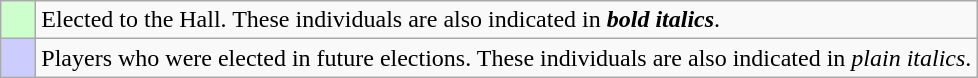<table class="wikitable">
<tr>
<td bgcolor="#ccffcc">    </td>
<td>Elected to the Hall. These individuals are also indicated in <strong><em>bold italics</em></strong>.</td>
</tr>
<tr>
<td bgcolor="#ccccff">    </td>
<td>Players who were elected in future elections. These individuals are also indicated in <em>plain italics</em>.</td>
</tr>
</table>
